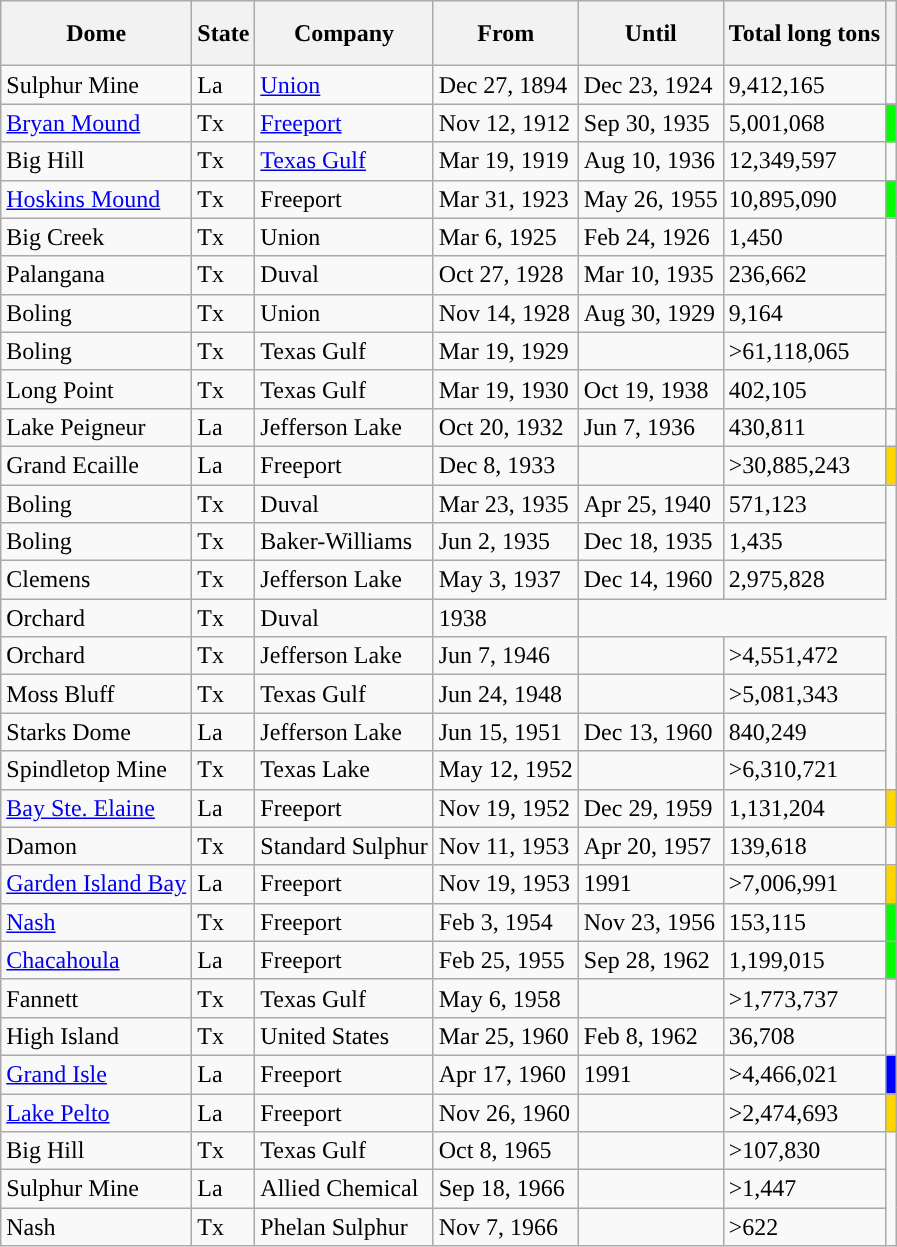<table class="wikitable col4right col5right col6right">
<tr>
<th>Dome</th>
<th>State</th>
<th>Company</th>
<th>From</th>
<th>Until</th>
<th>Total long tons</th>
<th><br><br></th>
</tr>
<tr>
<td>Sulphur Mine</td>
<td>La</td>
<td><a href='#'>Union</a></td>
<td>Dec 27, 1894</td>
<td>Dec 23, 1924</td>
<td>9,412,165</td>
</tr>
<tr>
<td><a href='#'>Bryan Mound</a></td>
<td>Tx</td>
<td><a href='#'>Freeport</a></td>
<td>Nov 12, 1912</td>
<td>Sep 30, 1935</td>
<td>5,001,068</td>
<td style="background: #00ff00"></td>
</tr>
<tr>
<td>Big Hill</td>
<td>Tx</td>
<td><a href='#'>Texas Gulf</a></td>
<td>Mar 19, 1919</td>
<td>Aug 10, 1936</td>
<td>12,349,597</td>
</tr>
<tr>
<td><a href='#'>Hoskins Mound</a></td>
<td>Tx</td>
<td>Freeport</td>
<td>Mar 31, 1923</td>
<td>May 26, 1955</td>
<td>10,895,090</td>
<td style="background: #00ff00"></td>
</tr>
<tr>
<td>Big Creek</td>
<td>Tx</td>
<td>Union</td>
<td>Mar 6, 1925</td>
<td>Feb 24, 1926</td>
<td>1,450</td>
</tr>
<tr>
<td>Palangana</td>
<td>Tx</td>
<td>Duval</td>
<td>Oct 27, 1928</td>
<td>Mar 10, 1935</td>
<td>236,662</td>
</tr>
<tr>
<td>Boling</td>
<td>Tx</td>
<td>Union</td>
<td>Nov 14, 1928</td>
<td>Aug 30, 1929</td>
<td>9,164</td>
</tr>
<tr>
<td>Boling</td>
<td>Tx</td>
<td>Texas Gulf</td>
<td>Mar 19, 1929</td>
<td></td>
<td>>61,118,065</td>
</tr>
<tr>
<td>Long Point</td>
<td>Tx</td>
<td>Texas Gulf</td>
<td>Mar 19, 1930</td>
<td>Oct 19, 1938</td>
<td>402,105</td>
</tr>
<tr>
<td>Lake Peigneur</td>
<td>La</td>
<td>Jefferson Lake</td>
<td>Oct 20, 1932</td>
<td>Jun 7, 1936</td>
<td>430,811</td>
<td></td>
</tr>
<tr>
<td>Grand Ecaille</td>
<td>La</td>
<td>Freeport</td>
<td>Dec 8, 1933</td>
<td></td>
<td>>30,885,243</td>
<td style="background: #ffd500"></td>
</tr>
<tr>
<td>Boling</td>
<td>Tx</td>
<td>Duval</td>
<td>Mar 23, 1935</td>
<td>Apr 25, 1940</td>
<td>571,123</td>
</tr>
<tr>
<td>Boling</td>
<td>Tx</td>
<td>Baker-Williams</td>
<td>Jun 2, 1935</td>
<td>Dec 18, 1935</td>
<td>1,435</td>
</tr>
<tr>
<td>Clemens</td>
<td>Tx</td>
<td>Jefferson Lake</td>
<td>May 3, 1937</td>
<td>Dec 14, 1960</td>
<td>2,975,828</td>
</tr>
<tr>
<td>Orchard</td>
<td>Tx</td>
<td>Duval</td>
<td>1938</td>
</tr>
<tr>
<td>Orchard</td>
<td>Tx</td>
<td>Jefferson Lake</td>
<td>Jun 7, 1946</td>
<td></td>
<td>>4,551,472</td>
</tr>
<tr>
<td>Moss Bluff</td>
<td>Tx</td>
<td>Texas Gulf</td>
<td>Jun 24, 1948</td>
<td></td>
<td>>5,081,343</td>
</tr>
<tr>
<td>Starks Dome</td>
<td>La</td>
<td>Jefferson Lake</td>
<td>Jun 15, 1951</td>
<td>Dec 13, 1960</td>
<td>840,249</td>
</tr>
<tr>
<td>Spindletop Mine</td>
<td>Tx</td>
<td>Texas Lake</td>
<td>May 12, 1952</td>
<td></td>
<td>>6,310,721</td>
</tr>
<tr>
<td><a href='#'>Bay Ste. Elaine</a></td>
<td>La</td>
<td>Freeport</td>
<td>Nov 19, 1952</td>
<td>Dec 29, 1959</td>
<td>1,131,204</td>
<td style="background: #ffd500"></td>
</tr>
<tr>
<td>Damon</td>
<td>Tx</td>
<td>Standard Sulphur</td>
<td>Nov 11, 1953</td>
<td>Apr 20, 1957</td>
<td>139,618</td>
</tr>
<tr>
<td><a href='#'>Garden Island Bay</a></td>
<td>La</td>
<td>Freeport</td>
<td>Nov 19, 1953</td>
<td>1991</td>
<td>>7,006,991</td>
<td style="background: #ffd500"></td>
</tr>
<tr>
<td><a href='#'>Nash</a></td>
<td>Tx</td>
<td>Freeport</td>
<td>Feb 3, 1954</td>
<td>Nov 23, 1956</td>
<td>153,115</td>
<td style="background: #00ff00"></td>
</tr>
<tr>
<td><a href='#'>Chacahoula</a></td>
<td>La</td>
<td>Freeport</td>
<td>Feb 25, 1955</td>
<td>Sep 28, 1962</td>
<td>1,199,015</td>
<td style="background: #00ff00"></td>
</tr>
<tr>
<td>Fannett</td>
<td>Tx</td>
<td>Texas Gulf</td>
<td>May 6, 1958</td>
<td></td>
<td>>1,773,737</td>
</tr>
<tr>
<td>High Island</td>
<td>Tx</td>
<td>United States</td>
<td>Mar 25, 1960</td>
<td>Feb 8, 1962</td>
<td>36,708</td>
</tr>
<tr>
<td><a href='#'>Grand Isle</a></td>
<td>La</td>
<td>Freeport</td>
<td>Apr 17, 1960</td>
<td>1991</td>
<td>>4,466,021</td>
<td style="background: #0000ff"></td>
</tr>
<tr>
<td><a href='#'>Lake Pelto</a></td>
<td>La</td>
<td>Freeport</td>
<td>Nov 26, 1960</td>
<td></td>
<td>>2,474,693</td>
<td style="background: #ffd500"></td>
</tr>
<tr>
<td>Big Hill</td>
<td>Tx</td>
<td>Texas Gulf</td>
<td>Oct 8, 1965</td>
<td></td>
<td>>107,830</td>
</tr>
<tr>
<td>Sulphur Mine</td>
<td>La</td>
<td>Allied Chemical</td>
<td>Sep 18, 1966</td>
<td></td>
<td>>1,447</td>
</tr>
<tr>
<td>Nash</td>
<td>Tx</td>
<td>Phelan Sulphur</td>
<td>Nov 7, 1966</td>
<td></td>
<td>>622</td>
</tr>
</table>
